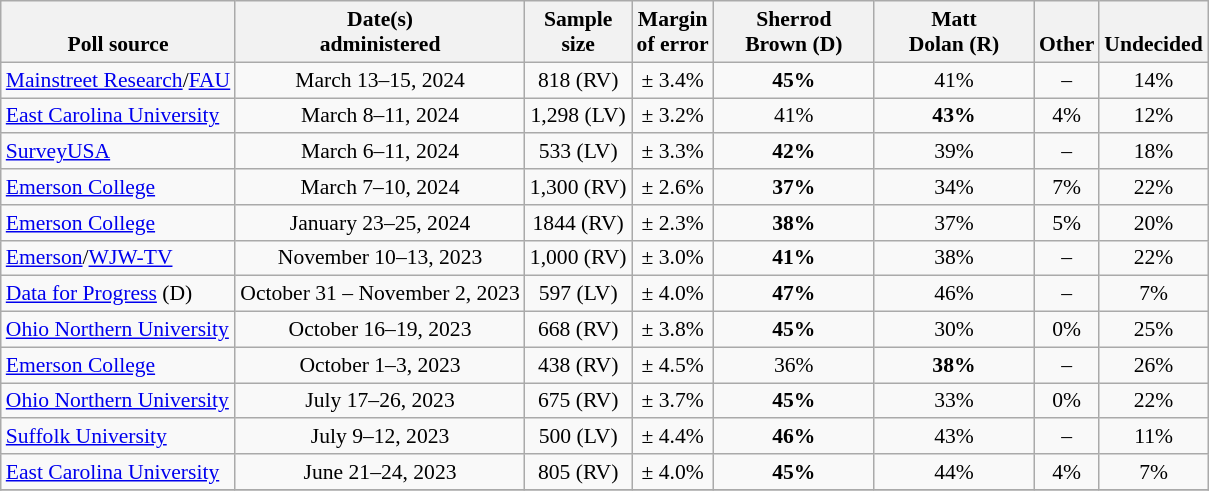<table class="wikitable" style="font-size:90%;text-align:center;">
<tr style="vertical-align:bottom">
<th>Poll source</th>
<th>Date(s)<br>administered</th>
<th>Sample<br>size</th>
<th>Margin<br>of error</th>
<th style="width:100px;">Sherrod<br>Brown (D)</th>
<th style="width:100px;">Matt<br>Dolan (R)</th>
<th>Other</th>
<th>Undecided</th>
</tr>
<tr>
<td style="text-align:left;"><a href='#'>Mainstreet Research</a>/<a href='#'>FAU</a></td>
<td data-sort-value=2024-03-16>March 13–15, 2024</td>
<td>818 (RV)</td>
<td>± 3.4%</td>
<td><strong>45%</strong></td>
<td>41%</td>
<td>–</td>
<td>14%</td>
</tr>
<tr>
<td style="text-align:left;"><a href='#'>East Carolina University</a></td>
<td>March 8–11, 2024</td>
<td>1,298 (LV)</td>
<td>± 3.2%</td>
<td>41%</td>
<td><strong>43%</strong></td>
<td>4%</td>
<td>12%</td>
</tr>
<tr>
<td style="text-align:left;"><a href='#'>SurveyUSA</a></td>
<td>March 6–11, 2024</td>
<td>533 (LV)</td>
<td>± 3.3%</td>
<td><strong>42%</strong></td>
<td>39%</td>
<td>–</td>
<td>18%</td>
</tr>
<tr>
<td style="text-align:left;"><a href='#'>Emerson College</a></td>
<td>March 7–10, 2024</td>
<td>1,300 (RV)</td>
<td>± 2.6%</td>
<td><strong>37%</strong></td>
<td>34%</td>
<td>7%</td>
<td>22%</td>
</tr>
<tr>
<td style="text-align:left;"><a href='#'>Emerson College</a></td>
<td>January 23–25, 2024</td>
<td>1844 (RV)</td>
<td>± 2.3%</td>
<td><strong>38%</strong></td>
<td>37%</td>
<td>5%</td>
<td>20%</td>
</tr>
<tr>
<td style="text-align:left;"><a href='#'>Emerson</a>/<a href='#'>WJW-TV</a></td>
<td data-sort-value="2023-11-13">November 10–13, 2023</td>
<td>1,000 (RV)</td>
<td>± 3.0%</td>
<td><strong>41%</strong></td>
<td>38%</td>
<td>–</td>
<td>22%</td>
</tr>
<tr>
<td style="text-align:left;"><a href='#'>Data for Progress</a> (D)</td>
<td data-sort-value="2023-11-09">October 31 – November 2, 2023</td>
<td>597 (LV)</td>
<td>± 4.0%</td>
<td><strong>47%</strong></td>
<td>46%</td>
<td>–</td>
<td>7%</td>
</tr>
<tr>
<td style="text-align:left;"><a href='#'>Ohio Northern University</a></td>
<td>October 16–19, 2023</td>
<td>668 (RV)</td>
<td>± 3.8%</td>
<td><strong>45%</strong></td>
<td>30%</td>
<td>0%</td>
<td>25%</td>
</tr>
<tr>
<td style="text-align:left;"><a href='#'>Emerson College</a></td>
<td>October 1–3, 2023</td>
<td>438 (RV)</td>
<td>± 4.5%</td>
<td>36%</td>
<td><strong>38%</strong></td>
<td>–</td>
<td>26%</td>
</tr>
<tr>
<td style="text-align:left;"><a href='#'>Ohio Northern University</a></td>
<td>July 17–26, 2023</td>
<td>675 (RV)</td>
<td>± 3.7%</td>
<td><strong>45%</strong></td>
<td>33%</td>
<td>0%</td>
<td>22%</td>
</tr>
<tr>
<td style="text-align:left;"><a href='#'>Suffolk University</a></td>
<td>July 9–12, 2023</td>
<td>500 (LV)</td>
<td>± 4.4%</td>
<td><strong>46%</strong></td>
<td>43%</td>
<td>–</td>
<td>11%</td>
</tr>
<tr>
<td style="text-align:left;"><a href='#'>East Carolina University</a></td>
<td>June 21–24, 2023</td>
<td>805 (RV)</td>
<td>± 4.0%</td>
<td><strong>45%</strong></td>
<td>44%</td>
<td>4%</td>
<td>7%</td>
</tr>
<tr>
</tr>
</table>
